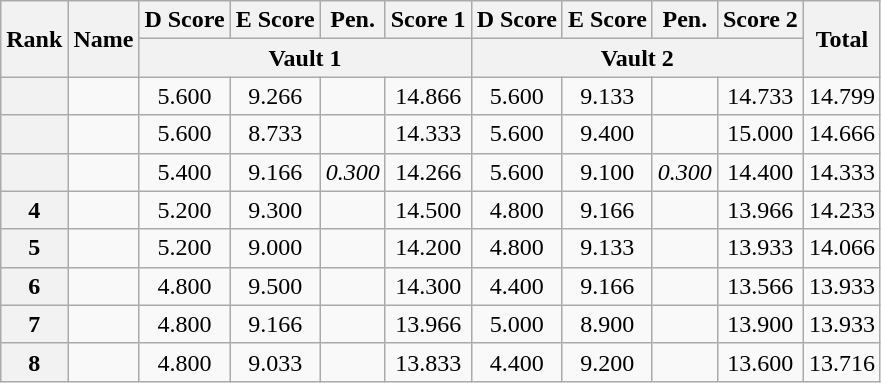<table class="wikitable sortable" style="text-align:center">
<tr>
<th rowspan="2">Rank</th>
<th rowspan="2">Name</th>
<th>D Score</th>
<th>E Score</th>
<th>Pen.</th>
<th>Score 1</th>
<th>D Score</th>
<th>E Score</th>
<th>Pen.</th>
<th>Score 2</th>
<th rowspan="2">Total</th>
</tr>
<tr>
<th colspan="4">Vault 1</th>
<th colspan="4">Vault 2</th>
</tr>
<tr>
<th scope=row></th>
<td align=left></td>
<td>5.600</td>
<td>9.266</td>
<td></td>
<td>14.866</td>
<td>5.600</td>
<td>9.133</td>
<td></td>
<td>14.733</td>
<td>14.799</td>
</tr>
<tr>
<th scope=row></th>
<td align=left></td>
<td>5.600</td>
<td>8.733</td>
<td></td>
<td>14.333</td>
<td>5.600</td>
<td>9.400</td>
<td></td>
<td>15.000</td>
<td>14.666</td>
</tr>
<tr>
<th scope=row></th>
<td align=left></td>
<td>5.400</td>
<td>9.166</td>
<td><em>0.300</em></td>
<td>14.266</td>
<td>5.600</td>
<td>9.100</td>
<td><em>0.300</em></td>
<td>14.400</td>
<td>14.333</td>
</tr>
<tr>
<th scope=row>4</th>
<td align=left></td>
<td>5.200</td>
<td>9.300</td>
<td></td>
<td>14.500</td>
<td>4.800</td>
<td>9.166</td>
<td></td>
<td>13.966</td>
<td>14.233</td>
</tr>
<tr>
<th scope=row>5</th>
<td align=left></td>
<td>5.200</td>
<td>9.000</td>
<td></td>
<td>14.200</td>
<td>4.800</td>
<td>9.133</td>
<td></td>
<td>13.933</td>
<td>14.066</td>
</tr>
<tr>
<th scope=row>6</th>
<td align=left></td>
<td>4.800</td>
<td>9.500</td>
<td></td>
<td>14.300</td>
<td>4.400</td>
<td>9.166</td>
<td></td>
<td>13.566</td>
<td>13.933</td>
</tr>
<tr>
<th scope=row>7</th>
<td align=left></td>
<td>4.800</td>
<td>9.166</td>
<td></td>
<td>13.966</td>
<td>5.000</td>
<td>8.900</td>
<td></td>
<td>13.900</td>
<td>13.933</td>
</tr>
<tr>
<th scope=row>8</th>
<td align=left></td>
<td>4.800</td>
<td>9.033</td>
<td></td>
<td>13.833</td>
<td>4.400</td>
<td>9.200</td>
<td></td>
<td>13.600</td>
<td>13.716</td>
</tr>
</table>
